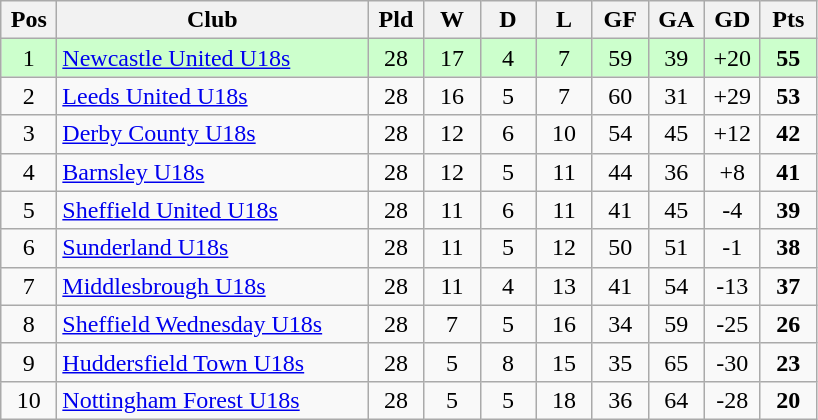<table class="wikitable" style="text-align:center">
<tr>
<th width=30>Pos</th>
<th width=200>Club</th>
<th width=30>Pld</th>
<th width=30>W</th>
<th width=30>D</th>
<th width=30>L</th>
<th width=30>GF</th>
<th width=30>GA</th>
<th width=30>GD</th>
<th width=30>Pts</th>
</tr>
<tr bgcolor=#ccffcc>
<td>1</td>
<td align="left"><a href='#'>Newcastle United U18s</a></td>
<td>28</td>
<td>17</td>
<td>4</td>
<td>7</td>
<td>59</td>
<td>39</td>
<td>+20</td>
<td><strong>55</strong></td>
</tr>
<tr>
<td>2</td>
<td align="left"><a href='#'>Leeds United U18s</a></td>
<td>28</td>
<td>16</td>
<td>5</td>
<td>7</td>
<td>60</td>
<td>31</td>
<td>+29</td>
<td><strong>53</strong></td>
</tr>
<tr>
<td>3</td>
<td align="left"><a href='#'>Derby County U18s</a></td>
<td>28</td>
<td>12</td>
<td>6</td>
<td>10</td>
<td>54</td>
<td>45</td>
<td>+12</td>
<td><strong>42</strong></td>
</tr>
<tr>
<td>4</td>
<td align="left"><a href='#'>Barnsley U18s</a></td>
<td>28</td>
<td>12</td>
<td>5</td>
<td>11</td>
<td>44</td>
<td>36</td>
<td>+8</td>
<td><strong>41</strong></td>
</tr>
<tr>
<td>5</td>
<td align="left"><a href='#'>Sheffield United U18s</a></td>
<td>28</td>
<td>11</td>
<td>6</td>
<td>11</td>
<td>41</td>
<td>45</td>
<td>-4</td>
<td><strong>39</strong></td>
</tr>
<tr>
<td>6</td>
<td align="left"><a href='#'>Sunderland U18s</a></td>
<td>28</td>
<td>11</td>
<td>5</td>
<td>12</td>
<td>50</td>
<td>51</td>
<td>-1</td>
<td><strong>38</strong></td>
</tr>
<tr>
<td>7</td>
<td align="left"><a href='#'>Middlesbrough U18s</a></td>
<td>28</td>
<td>11</td>
<td>4</td>
<td>13</td>
<td>41</td>
<td>54</td>
<td>-13</td>
<td><strong>37</strong></td>
</tr>
<tr>
<td>8</td>
<td align="left"><a href='#'>Sheffield Wednesday U18s</a></td>
<td>28</td>
<td>7</td>
<td>5</td>
<td>16</td>
<td>34</td>
<td>59</td>
<td>-25</td>
<td><strong>26</strong></td>
</tr>
<tr>
<td>9</td>
<td align="left"><a href='#'>Huddersfield Town U18s</a></td>
<td>28</td>
<td>5</td>
<td>8</td>
<td>15</td>
<td>35</td>
<td>65</td>
<td>-30</td>
<td><strong>23</strong></td>
</tr>
<tr>
<td>10</td>
<td align="left"><a href='#'>Nottingham Forest U18s</a></td>
<td>28</td>
<td>5</td>
<td>5</td>
<td>18</td>
<td>36</td>
<td>64</td>
<td>-28</td>
<td><strong>20</strong></td>
</tr>
</table>
